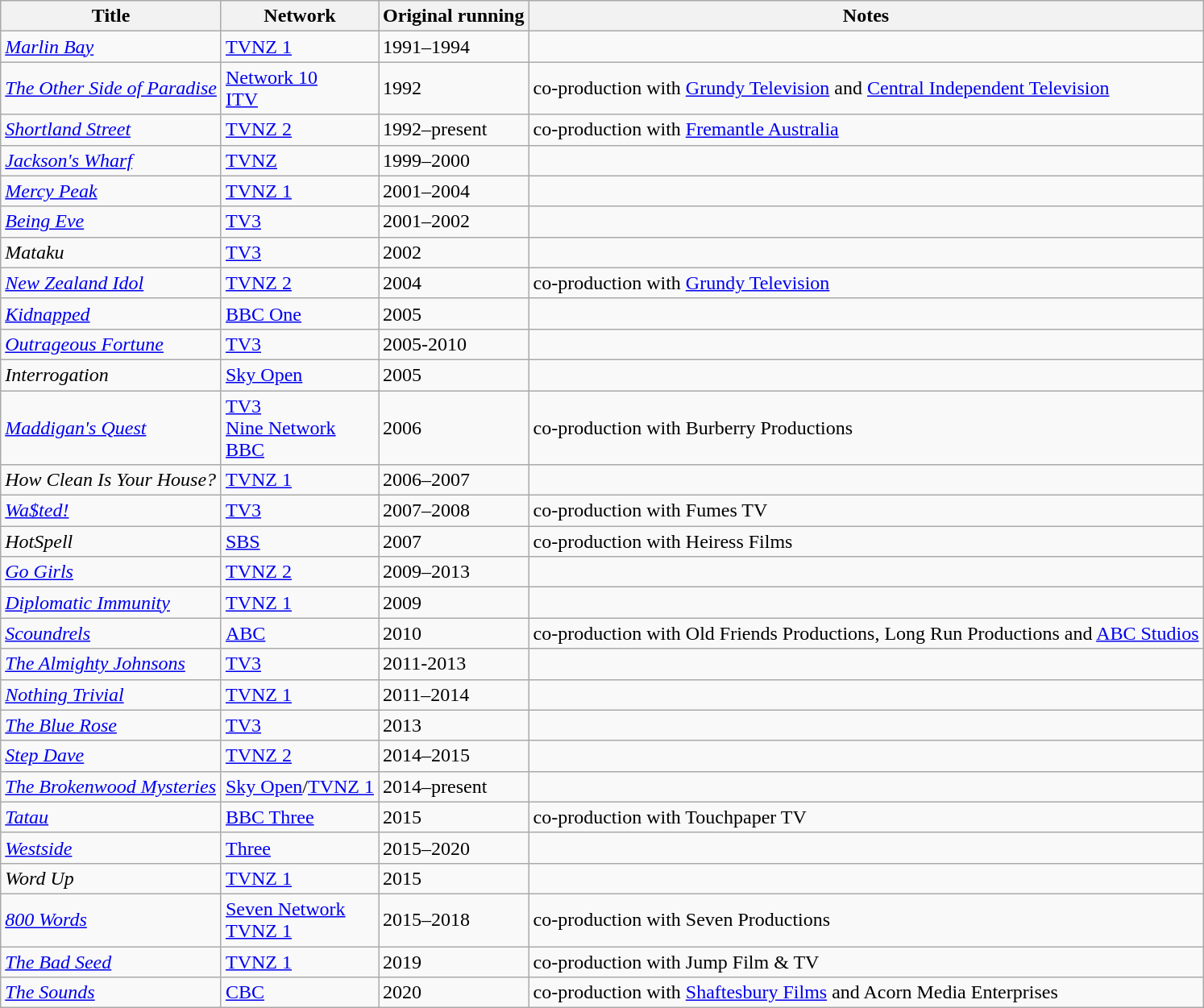<table class="wikitable sortable">
<tr>
<th>Title</th>
<th>Network</th>
<th>Original running</th>
<th>Notes</th>
</tr>
<tr>
<td><em><a href='#'>Marlin Bay</a></em></td>
<td><a href='#'>TVNZ 1</a></td>
<td>1991–1994</td>
<td></td>
</tr>
<tr>
<td><em><a href='#'>The Other Side of Paradise</a></em></td>
<td><a href='#'>Network 10</a><br><a href='#'>ITV</a></td>
<td>1992</td>
<td>co-production with <a href='#'>Grundy Television</a> and <a href='#'>Central Independent Television</a></td>
</tr>
<tr>
<td><em><a href='#'>Shortland Street</a></em></td>
<td><a href='#'>TVNZ 2</a></td>
<td>1992–present</td>
<td>co-production with <a href='#'>Fremantle Australia</a></td>
</tr>
<tr>
<td><em><a href='#'>Jackson's Wharf</a></em></td>
<td><a href='#'>TVNZ</a></td>
<td>1999–2000</td>
<td></td>
</tr>
<tr>
<td><em><a href='#'>Mercy Peak</a></em></td>
<td><a href='#'>TVNZ 1</a></td>
<td>2001–2004</td>
<td></td>
</tr>
<tr>
<td><em><a href='#'>Being Eve</a></em></td>
<td><a href='#'>TV3</a></td>
<td>2001–2002</td>
<td></td>
</tr>
<tr>
<td><em>Mataku</em></td>
<td><a href='#'>TV3</a></td>
<td>2002</td>
<td></td>
</tr>
<tr>
<td><em><a href='#'>New Zealand Idol</a></em></td>
<td><a href='#'>TVNZ 2</a></td>
<td>2004</td>
<td>co-production with <a href='#'>Grundy Television</a></td>
</tr>
<tr>
<td><a href='#'><em>Kidnapped</em></a></td>
<td><a href='#'>BBC One</a></td>
<td>2005</td>
<td></td>
</tr>
<tr>
<td><a href='#'><em>Outrageous Fortune</em></a></td>
<td><a href='#'>TV3</a></td>
<td>2005-2010</td>
<td></td>
</tr>
<tr>
<td><em>Interrogation</em></td>
<td><a href='#'>Sky Open</a></td>
<td>2005</td>
<td></td>
</tr>
<tr>
<td><em><a href='#'>Maddigan's Quest</a></em></td>
<td><a href='#'>TV3</a><br><a href='#'>Nine Network</a><br><a href='#'>BBC</a></td>
<td>2006</td>
<td>co-production with Burberry Productions</td>
</tr>
<tr>
<td><em>How Clean Is Your House?</em></td>
<td><a href='#'>TVNZ 1</a></td>
<td>2006–2007</td>
<td></td>
</tr>
<tr>
<td><a href='#'><em>Wa$ted!</em></a></td>
<td><a href='#'>TV3</a></td>
<td>2007–2008</td>
<td>co-production with Fumes TV</td>
</tr>
<tr>
<td><em>HotSpell</em></td>
<td><a href='#'>SBS</a></td>
<td>2007</td>
<td>co-production with Heiress Films</td>
</tr>
<tr>
<td><em><a href='#'>Go Girls</a></em></td>
<td><a href='#'>TVNZ 2</a></td>
<td>2009–2013</td>
<td></td>
</tr>
<tr>
<td><a href='#'><em>Diplomatic Immunity</em></a></td>
<td><a href='#'>TVNZ 1</a></td>
<td>2009</td>
<td></td>
</tr>
<tr>
<td><a href='#'><em>Scoundrels</em></a></td>
<td><a href='#'>ABC</a></td>
<td>2010</td>
<td>co-production with Old Friends Productions, Long Run Productions and <a href='#'>ABC Studios</a></td>
</tr>
<tr>
<td><em><a href='#'>The Almighty Johnsons</a></em></td>
<td><a href='#'>TV3</a></td>
<td>2011-2013</td>
<td></td>
</tr>
<tr>
<td><em><a href='#'>Nothing Trivial</a></em></td>
<td><a href='#'>TVNZ 1</a></td>
<td>2011–2014</td>
<td></td>
</tr>
<tr>
<td><em><a href='#'>The Blue Rose</a></em></td>
<td><a href='#'>TV3</a></td>
<td>2013</td>
<td></td>
</tr>
<tr>
<td><em><a href='#'>Step Dave</a></em></td>
<td><a href='#'>TVNZ 2</a></td>
<td>2014–2015</td>
<td></td>
</tr>
<tr>
<td><em><a href='#'>The Brokenwood Mysteries</a></em></td>
<td><a href='#'>Sky Open</a>/<a href='#'>TVNZ 1</a></td>
<td>2014–present</td>
<td></td>
</tr>
<tr>
<td><a href='#'><em>Tatau</em></a></td>
<td><a href='#'>BBC Three</a></td>
<td>2015</td>
<td>co-production with Touchpaper TV</td>
</tr>
<tr>
<td><a href='#'><em>Westside</em></a></td>
<td><a href='#'>Three</a></td>
<td>2015–2020</td>
<td></td>
</tr>
<tr>
<td><em>Word Up</em></td>
<td><a href='#'>TVNZ 1</a></td>
<td>2015</td>
<td></td>
</tr>
<tr>
<td><em><a href='#'>800 Words</a></em></td>
<td><a href='#'>Seven Network</a><br><a href='#'>TVNZ 1</a></td>
<td>2015–2018</td>
<td>co-production with Seven Productions</td>
</tr>
<tr>
<td><a href='#'><em>The Bad Seed</em></a></td>
<td><a href='#'>TVNZ 1</a></td>
<td>2019</td>
<td>co-production with Jump Film & TV</td>
</tr>
<tr>
<td><a href='#'><em>The Sounds</em></a></td>
<td><a href='#'>CBC</a></td>
<td>2020</td>
<td>co-production with <a href='#'>Shaftesbury Films</a> and Acorn Media Enterprises</td>
</tr>
</table>
